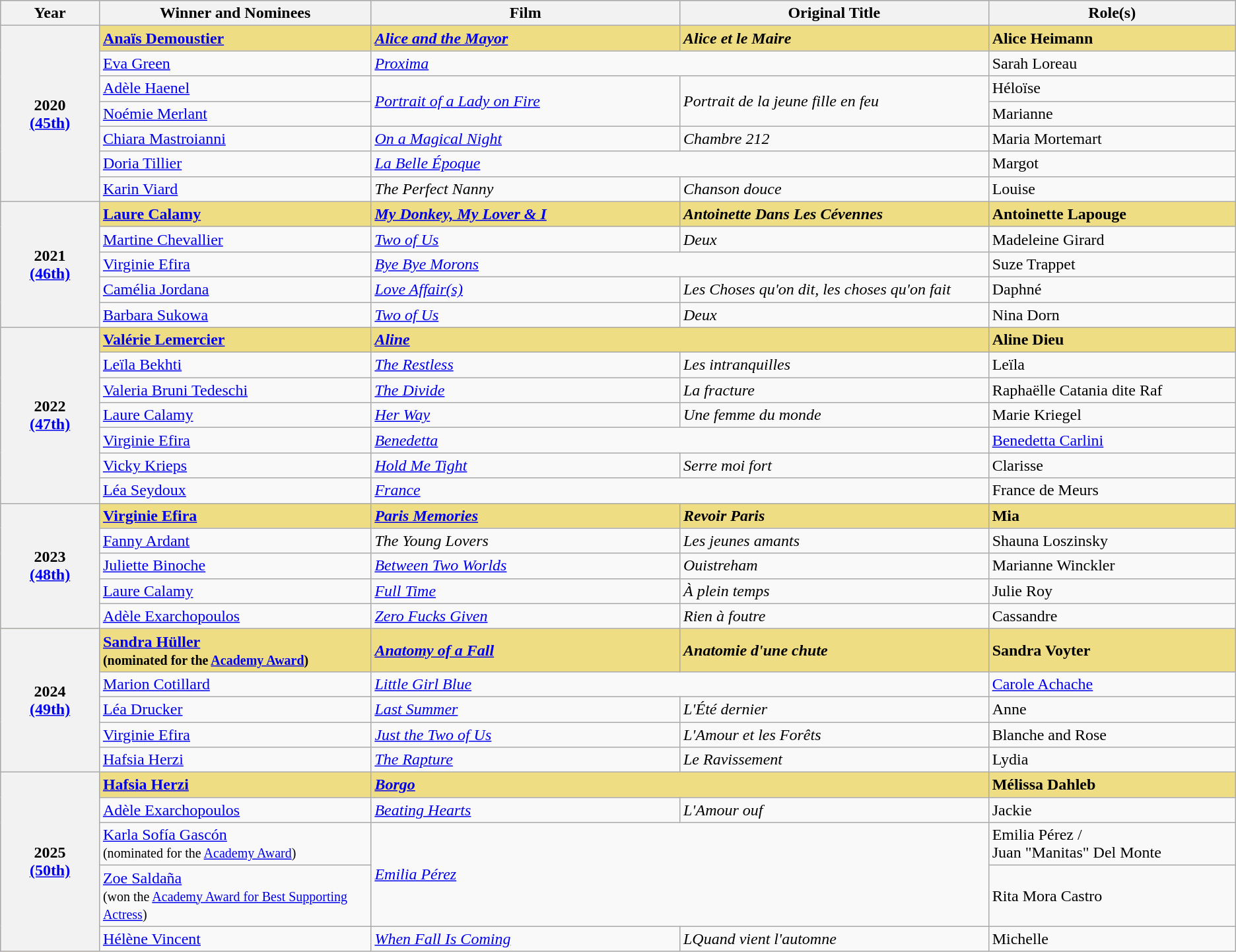<table class="wikitable" style="width=100%">
<tr style="background:#bebebe;">
<th style="width:8%;">Year</th>
<th style="width:22%;">Winner and Nominees</th>
<th style="width:25%;">Film</th>
<th style="width:25%;">Original Title</th>
<th style="width:20%;">Role(s)</th>
</tr>
<tr style="background:#eedd82;">
<th rowspan="7">2020<br><a href='#'>(45th)</a></th>
<td><strong><a href='#'>Anaïs Demoustier</a></strong></td>
<td><strong><em><a href='#'>Alice and the Mayor</a></em></strong></td>
<td><strong><em>Alice et le Maire</em></strong></td>
<td><strong>Alice Heimann</strong></td>
</tr>
<tr>
<td><a href='#'>Eva Green</a></td>
<td colspan="2"><em><a href='#'>Proxima</a></em></td>
<td>Sarah Loreau</td>
</tr>
<tr>
<td><a href='#'>Adèle Haenel</a></td>
<td rowspan=2><em><a href='#'>Portrait of a Lady on Fire</a></em></td>
<td rowspan=2><em>Portrait de la jeune fille en feu</em></td>
<td>Héloïse</td>
</tr>
<tr>
<td><a href='#'>Noémie Merlant</a></td>
<td>Marianne</td>
</tr>
<tr>
<td><a href='#'>Chiara Mastroianni</a></td>
<td><em><a href='#'>On a Magical Night</a></em></td>
<td><em>Chambre 212</em></td>
<td>Maria Mortemart</td>
</tr>
<tr>
<td><a href='#'>Doria Tillier</a></td>
<td colspan="2"><em><a href='#'>La Belle Époque</a></em></td>
<td>Margot</td>
</tr>
<tr>
<td><a href='#'>Karin Viard</a></td>
<td><em>The Perfect Nanny</em></td>
<td><em>Chanson douce</em></td>
<td>Louise</td>
</tr>
<tr style="background:#eedd82;">
<th rowspan="5">2021<br><a href='#'>(46th)</a><br></th>
<td><strong><a href='#'>Laure Calamy</a></strong></td>
<td><strong><em><a href='#'>My Donkey, My Lover & I</a></em></strong></td>
<td><strong><em>Antoinette Dans Les Cévennes</em></strong></td>
<td><strong>Antoinette Lapouge</strong></td>
</tr>
<tr>
<td><a href='#'>Martine Chevallier</a></td>
<td><em><a href='#'>Two of Us</a></em></td>
<td><em>Deux</em></td>
<td>Madeleine Girard</td>
</tr>
<tr>
<td><a href='#'>Virginie Efira</a></td>
<td colspan=2><em><a href='#'>Bye Bye Morons</a></em></td>
<td>Suze Trappet</td>
</tr>
<tr>
<td><a href='#'>Camélia Jordana</a></td>
<td><em><a href='#'>Love Affair(s)</a></em></td>
<td><em>Les Choses qu'on dit, les choses qu'on fait</em></td>
<td>Daphné</td>
</tr>
<tr>
<td><a href='#'>Barbara Sukowa</a></td>
<td><em><a href='#'>Two of Us</a></em></td>
<td><em>Deux</em></td>
<td>Nina Dorn</td>
</tr>
<tr style="background:#eedd82;">
<th rowspan="7">2022<br><a href='#'>(47th)</a><br></th>
<td><strong><a href='#'>Valérie Lemercier</a></strong></td>
<td colspan="2"><strong><em><a href='#'>Aline</a></em></strong></td>
<td><strong>Aline Dieu</strong></td>
</tr>
<tr>
<td><a href='#'>Leïla Bekhti</a></td>
<td><em><a href='#'>The Restless</a></em></td>
<td><em>Les intranquilles</em></td>
<td>Leïla</td>
</tr>
<tr>
<td><a href='#'>Valeria Bruni Tedeschi</a></td>
<td><em><a href='#'>The Divide</a></em></td>
<td><em>La fracture</em></td>
<td>Raphaëlle Catania dite Raf</td>
</tr>
<tr>
<td><a href='#'>Laure Calamy</a></td>
<td><em><a href='#'>Her Way</a></em></td>
<td><em>Une femme du monde</em></td>
<td>Marie Kriegel</td>
</tr>
<tr>
<td><a href='#'>Virginie Efira</a></td>
<td colspan=2><em><a href='#'>Benedetta</a></em></td>
<td><a href='#'>Benedetta Carlini</a></td>
</tr>
<tr>
<td><a href='#'>Vicky Krieps</a></td>
<td><em><a href='#'>Hold Me Tight</a></em></td>
<td><em>Serre moi fort</em></td>
<td>Clarisse</td>
</tr>
<tr>
<td><a href='#'>Léa Seydoux</a></td>
<td colspan=2><em><a href='#'>France</a></em></td>
<td>France de Meurs</td>
</tr>
<tr style="background:#eedd82;">
<th rowspan="5">2023<br><a href='#'>(48th)</a><br></th>
<td><strong><a href='#'>Virginie Efira</a></strong></td>
<td><strong><em><a href='#'>Paris Memories</a></em></strong></td>
<td><strong><em>Revoir Paris</em></strong></td>
<td><strong>Mia</strong></td>
</tr>
<tr>
<td><a href='#'>Fanny Ardant</a></td>
<td><em>The Young Lovers</em></td>
<td><em>Les jeunes amants</em></td>
<td>Shauna Loszinsky</td>
</tr>
<tr>
<td><a href='#'>Juliette Binoche</a></td>
<td><em><a href='#'>Between Two Worlds</a></em></td>
<td><em>Ouistreham</em></td>
<td>Marianne Winckler</td>
</tr>
<tr>
<td><a href='#'>Laure Calamy</a></td>
<td><em><a href='#'>Full Time</a></em></td>
<td><em>À plein temps</em></td>
<td>Julie Roy</td>
</tr>
<tr>
<td><a href='#'>Adèle Exarchopoulos</a></td>
<td><em><a href='#'>Zero Fucks Given</a></em></td>
<td><em>Rien à foutre</em></td>
<td>Cassandre</td>
</tr>
<tr style="background:#eedd82;">
<th rowspan="5">2024<br><a href='#'>(49th)</a><br></th>
<td><strong><a href='#'>Sandra Hüller</a><br><small>(nominated for the <a href='#'>Academy Award</a>)</small></strong></td>
<td><strong><em><a href='#'>Anatomy of a Fall</a></em></strong></td>
<td><strong><em>Anatomie d'une chute</em></strong></td>
<td><strong>Sandra Voyter</strong></td>
</tr>
<tr>
<td><a href='#'>Marion Cotillard</a></td>
<td colspan=2><em><a href='#'>Little Girl Blue</a></em></td>
<td><a href='#'>Carole Achache</a></td>
</tr>
<tr>
<td><a href='#'>Léa Drucker</a></td>
<td><em><a href='#'>Last Summer</a></em></td>
<td><em>L'Été dernier</em></td>
<td>Anne</td>
</tr>
<tr>
<td><a href='#'>Virginie Efira</a></td>
<td><em><a href='#'>Just the Two of Us</a></em></td>
<td><em>L'Amour et les Forêts</em></td>
<td>Blanche and Rose</td>
</tr>
<tr>
<td><a href='#'>Hafsia Herzi</a></td>
<td><em><a href='#'>The Rapture</a></em></td>
<td><em>Le Ravissement</em></td>
<td>Lydia</td>
</tr>
<tr style="background:#eedd82;">
<th rowspan="5">2025<br><a href='#'>(50th)</a><br></th>
<td><a href='#'><strong>Hafsia Herzi</strong></a></td>
<td colspan="2"><strong><em><a href='#'>Borgo</a></em></strong></td>
<td><strong>Mélissa Dahleb</strong></td>
</tr>
<tr>
<td><a href='#'>Adèle Exarchopoulos</a></td>
<td><em><a href='#'>Beating Hearts</a></em></td>
<td><em>L'Amour ouf</em></td>
<td>Jackie</td>
</tr>
<tr>
<td><a href='#'>Karla Sofía Gascón</a><br><small>(nominated for the <a href='#'>Academy Award</a>)</small></td>
<td colspan="2" rowspan="2"><em><a href='#'>Emilia Pérez</a></em></td>
<td>Emilia Pérez /<br> Juan "Manitas" Del Monte</td>
</tr>
<tr>
<td><a href='#'>Zoe Saldaña</a><br><small>(won the <a href='#'>Academy Award for Best Supporting Actress</a>)</small></td>
<td>Rita Mora Castro</td>
</tr>
<tr>
<td><a href='#'>Hélène Vincent</a></td>
<td><em><a href='#'>When Fall Is Coming</a></em></td>
<td><em>LQuand vient l'automne</em></td>
<td>Michelle</td>
</tr>
</table>
